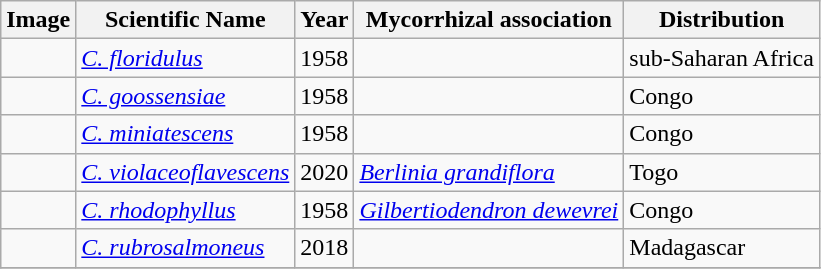<table class="wikitable">
<tr>
<th>Image</th>
<th>Scientific Name</th>
<th>Year</th>
<th>Mycorrhizal association</th>
<th>Distribution</th>
</tr>
<tr>
<td></td>
<td><em><a href='#'>C. floridulus</a></em> </td>
<td>1958</td>
<td></td>
<td>sub-Saharan Africa</td>
</tr>
<tr>
<td></td>
<td><em><a href='#'>C. goossensiae</a></em> </td>
<td>1958</td>
<td></td>
<td>Congo</td>
</tr>
<tr>
<td></td>
<td><em><a href='#'>C. miniatescens</a></em> </td>
<td>1958</td>
<td></td>
<td>Congo</td>
</tr>
<tr>
<td></td>
<td><em><a href='#'>C. violaceoflavescens</a></em>  </td>
<td>2020</td>
<td><em><a href='#'>Berlinia grandiflora</a></em></td>
<td>Togo</td>
</tr>
<tr>
<td></td>
<td><em><a href='#'>C. rhodophyllus</a></em> </td>
<td>1958</td>
<td><em><a href='#'>Gilbertiodendron dewevrei</a></em></td>
<td>Congo</td>
</tr>
<tr>
<td></td>
<td><em><a href='#'>C. rubrosalmoneus</a></em> </td>
<td>2018</td>
<td></td>
<td>Madagascar</td>
</tr>
<tr>
</tr>
</table>
